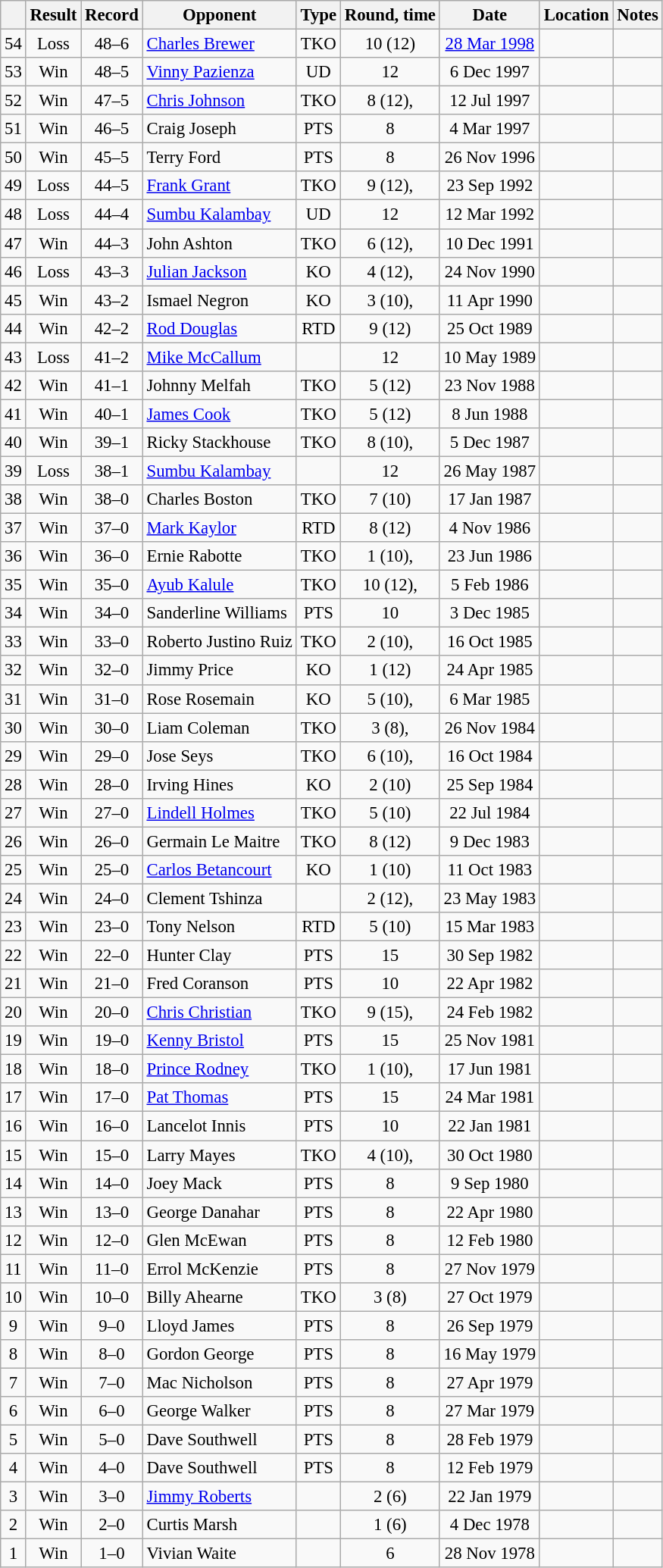<table class="wikitable" style="text-align:center; font-size:95%">
<tr>
<th></th>
<th>Result</th>
<th>Record</th>
<th>Opponent</th>
<th>Type</th>
<th>Round, time</th>
<th>Date</th>
<th>Location</th>
<th>Notes</th>
</tr>
<tr>
<td>54</td>
<td>Loss</td>
<td>48–6</td>
<td style="text-align:left;"><a href='#'>Charles Brewer</a></td>
<td>TKO</td>
<td>10 (12)</td>
<td><a href='#'>28 Mar 1998</a></td>
<td style="text-align:left;"></td>
<td style="text-align:left;"></td>
</tr>
<tr>
<td>53</td>
<td>Win</td>
<td>48–5</td>
<td style="text-align:left;"><a href='#'>Vinny Pazienza</a></td>
<td>UD</td>
<td>12</td>
<td>6 Dec 1997</td>
<td style="text-align:left;"></td>
<td style="text-align:left;"></td>
</tr>
<tr>
<td>52</td>
<td>Win</td>
<td>47–5</td>
<td style="text-align:left;"><a href='#'>Chris Johnson</a></td>
<td>TKO</td>
<td>8 (12), </td>
<td>12 Jul 1997</td>
<td style="text-align:left;"></td>
<td style="text-align:left;"></td>
</tr>
<tr>
<td>51</td>
<td>Win</td>
<td>46–5</td>
<td style="text-align:left;">Craig Joseph</td>
<td>PTS</td>
<td>8</td>
<td>4 Mar 1997</td>
<td style="text-align:left;"></td>
<td></td>
</tr>
<tr>
<td>50</td>
<td>Win</td>
<td>45–5</td>
<td style="text-align:left;">Terry Ford</td>
<td>PTS</td>
<td>8</td>
<td>26 Nov 1996</td>
<td style="text-align:left;"></td>
<td></td>
</tr>
<tr>
<td>49</td>
<td>Loss</td>
<td>44–5</td>
<td style="text-align:left;"><a href='#'>Frank Grant</a></td>
<td>TKO</td>
<td>9 (12), </td>
<td>23 Sep 1992</td>
<td style="text-align:left;"></td>
<td style="text-align:left;"></td>
</tr>
<tr>
<td>48</td>
<td>Loss</td>
<td>44–4</td>
<td style="text-align:left;"><a href='#'>Sumbu Kalambay</a></td>
<td>UD</td>
<td>12</td>
<td>12 Mar 1992</td>
<td style="text-align:left;"></td>
<td style="text-align:left;"></td>
</tr>
<tr>
<td>47</td>
<td>Win</td>
<td>44–3</td>
<td style="text-align:left;">John Ashton</td>
<td>TKO</td>
<td>6 (12), </td>
<td>10 Dec 1991</td>
<td style="text-align:left;"></td>
<td style="text-align:left;"></td>
</tr>
<tr>
<td>46</td>
<td>Loss</td>
<td>43–3</td>
<td style="text-align:left;"><a href='#'>Julian Jackson</a></td>
<td>KO</td>
<td>4 (12), </td>
<td>24 Nov 1990</td>
<td style="text-align:left;"></td>
<td style="text-align:left;"></td>
</tr>
<tr>
<td>45</td>
<td>Win</td>
<td>43–2</td>
<td style="text-align:left;">Ismael Negron</td>
<td>KO</td>
<td>3 (10), </td>
<td>11 Apr 1990</td>
<td style="text-align:left;"></td>
<td></td>
</tr>
<tr>
<td>44</td>
<td>Win</td>
<td>42–2</td>
<td style="text-align:left;"><a href='#'>Rod Douglas</a></td>
<td>RTD</td>
<td>9 (12)</td>
<td>25 Oct 1989</td>
<td style="text-align:left;"></td>
<td style="text-align:left;"></td>
</tr>
<tr>
<td>43</td>
<td>Loss</td>
<td>41–2</td>
<td style="text-align:left;"><a href='#'>Mike McCallum</a></td>
<td></td>
<td>12</td>
<td>10 May 1989</td>
<td style="text-align:left;"></td>
<td style="text-align:left;"></td>
</tr>
<tr>
<td>42</td>
<td>Win</td>
<td>41–1</td>
<td style="text-align:left;">Johnny Melfah</td>
<td>TKO</td>
<td>5 (12)</td>
<td>23 Nov 1988</td>
<td style="text-align:left;"></td>
<td style="text-align:left;"></td>
</tr>
<tr>
<td>41</td>
<td>Win</td>
<td>40–1</td>
<td style="text-align:left;"><a href='#'>James Cook</a></td>
<td>TKO</td>
<td>5 (12)</td>
<td>8 Jun 1988</td>
<td style="text-align:left;"></td>
<td style="text-align:left;"></td>
</tr>
<tr>
<td>40</td>
<td>Win</td>
<td>39–1</td>
<td style="text-align:left;">Ricky Stackhouse</td>
<td>TKO</td>
<td>8 (10), </td>
<td>5 Dec 1987</td>
<td style="text-align:left;"></td>
<td></td>
</tr>
<tr>
<td>39</td>
<td>Loss</td>
<td>38–1</td>
<td style="text-align:left;"><a href='#'>Sumbu Kalambay</a></td>
<td></td>
<td>12</td>
<td>26 May 1987</td>
<td style="text-align:left;"></td>
<td style="text-align:left;"></td>
</tr>
<tr>
<td>38</td>
<td>Win</td>
<td>38–0</td>
<td style="text-align:left;">Charles Boston</td>
<td>TKO</td>
<td>7 (10)</td>
<td>17 Jan 1987</td>
<td style="text-align:left;"></td>
<td></td>
</tr>
<tr>
<td>37</td>
<td>Win</td>
<td>37–0</td>
<td style="text-align:left;"><a href='#'>Mark Kaylor</a></td>
<td>RTD</td>
<td>8 (12)</td>
<td>4 Nov 1986</td>
<td style="text-align:left;"></td>
<td style="text-align:left;"></td>
</tr>
<tr>
<td>36</td>
<td>Win</td>
<td>36–0</td>
<td style="text-align:left;">Ernie Rabotte</td>
<td>TKO</td>
<td>1 (10), </td>
<td>23 Jun 1986</td>
<td style="text-align:left;"></td>
<td></td>
</tr>
<tr>
<td>35</td>
<td>Win</td>
<td>35–0</td>
<td style="text-align:left;"><a href='#'>Ayub Kalule</a></td>
<td>TKO</td>
<td>10 (12), </td>
<td>5 Feb 1986</td>
<td style="text-align:left;"></td>
<td style="text-align:left;"></td>
</tr>
<tr>
<td>34</td>
<td>Win</td>
<td>34–0</td>
<td style="text-align:left;">Sanderline Williams</td>
<td>PTS</td>
<td>10</td>
<td>3 Dec 1985</td>
<td style="text-align:left;"></td>
<td></td>
</tr>
<tr>
<td>33</td>
<td>Win</td>
<td>33–0</td>
<td style="text-align:left;">Roberto Justino Ruiz</td>
<td>TKO</td>
<td>2 (10), </td>
<td>16 Oct 1985</td>
<td style="text-align:left;"></td>
<td></td>
</tr>
<tr>
<td>32</td>
<td>Win</td>
<td>32–0</td>
<td style="text-align:left;">Jimmy Price</td>
<td>KO</td>
<td>1 (12)</td>
<td>24 Apr 1985</td>
<td style="text-align:left;"></td>
<td style="text-align:left;"></td>
</tr>
<tr>
<td>31</td>
<td>Win</td>
<td>31–0</td>
<td style="text-align:left;">Rose Rosemain</td>
<td>KO</td>
<td>5 (10), </td>
<td>6 Mar 1985</td>
<td style="text-align:left;"></td>
<td></td>
</tr>
<tr>
<td>30</td>
<td>Win</td>
<td>30–0</td>
<td style="text-align:left;">Liam Coleman</td>
<td>TKO</td>
<td>3 (8), </td>
<td>26 Nov 1984</td>
<td style="text-align:left;"></td>
<td></td>
</tr>
<tr>
<td>29</td>
<td>Win</td>
<td>29–0</td>
<td style="text-align:left;">Jose Seys</td>
<td>TKO</td>
<td>6 (10), </td>
<td>16 Oct 1984</td>
<td style="text-align:left;"></td>
<td></td>
</tr>
<tr>
<td>28</td>
<td>Win</td>
<td>28–0</td>
<td style="text-align:left;">Irving Hines</td>
<td>KO</td>
<td>2 (10)</td>
<td>25 Sep 1984</td>
<td style="text-align:left;"></td>
<td></td>
</tr>
<tr>
<td>27</td>
<td>Win</td>
<td>27–0</td>
<td style="text-align:left;"><a href='#'>Lindell Holmes</a></td>
<td>TKO</td>
<td>5 (10)</td>
<td>22 Jul 1984</td>
<td style="text-align:left;"></td>
<td></td>
</tr>
<tr>
<td>26</td>
<td>Win</td>
<td>26–0</td>
<td style="text-align:left;">Germain Le Maitre</td>
<td>TKO</td>
<td>8 (12)</td>
<td>9 Dec 1983</td>
<td style="text-align:left;"></td>
<td style="text-align:left;"></td>
</tr>
<tr>
<td>25</td>
<td>Win</td>
<td>25–0</td>
<td style="text-align:left;"><a href='#'>Carlos Betancourt</a></td>
<td>KO</td>
<td>1 (10)</td>
<td>11 Oct 1983</td>
<td style="text-align:left;"></td>
<td></td>
</tr>
<tr>
<td>24</td>
<td>Win</td>
<td>24–0</td>
<td style="text-align:left;">Clement Tshinza</td>
<td></td>
<td>2 (12), </td>
<td>23 May 1983</td>
<td style="text-align:left;"></td>
<td style="text-align:left;"></td>
</tr>
<tr>
<td>23</td>
<td>Win</td>
<td>23–0</td>
<td style="text-align:left;">Tony Nelson</td>
<td>RTD</td>
<td>5 (10)</td>
<td>15 Mar 1983</td>
<td style="text-align:left;"></td>
<td></td>
</tr>
<tr>
<td>22</td>
<td>Win</td>
<td>22–0</td>
<td style="text-align:left;">Hunter Clay</td>
<td>PTS</td>
<td>15</td>
<td>30 Sep 1982</td>
<td style="text-align:left;"></td>
<td style="text-align:left;"></td>
</tr>
<tr>
<td>21</td>
<td>Win</td>
<td>21–0</td>
<td style="text-align:left;">Fred Coranson</td>
<td>PTS</td>
<td>10</td>
<td>22 Apr 1982</td>
<td style="text-align:left;"></td>
<td></td>
</tr>
<tr>
<td>20</td>
<td>Win</td>
<td>20–0</td>
<td style="text-align:left;"><a href='#'>Chris Christian</a></td>
<td>TKO</td>
<td>9 (15), </td>
<td>24 Feb 1982</td>
<td style="text-align:left;"></td>
<td style="text-align:left;"></td>
</tr>
<tr>
<td>19</td>
<td>Win</td>
<td>19–0</td>
<td style="text-align:left;"><a href='#'>Kenny Bristol</a></td>
<td>PTS</td>
<td>15</td>
<td>25 Nov 1981</td>
<td style="text-align:left;"></td>
<td style="text-align:left;"></td>
</tr>
<tr>
<td>18</td>
<td>Win</td>
<td>18–0</td>
<td style="text-align:left;"><a href='#'>Prince Rodney</a></td>
<td>TKO</td>
<td>1 (10), </td>
<td>17 Jun 1981</td>
<td style="text-align:left;"></td>
<td></td>
</tr>
<tr>
<td>17</td>
<td>Win</td>
<td>17–0</td>
<td style="text-align:left;"><a href='#'>Pat Thomas</a></td>
<td>PTS</td>
<td>15</td>
<td>24 Mar 1981</td>
<td style="text-align:left;"></td>
<td style="text-align:left;"></td>
</tr>
<tr>
<td>16</td>
<td>Win</td>
<td>16–0</td>
<td style="text-align:left;">Lancelot Innis</td>
<td>PTS</td>
<td>10</td>
<td>22 Jan 1981</td>
<td style="text-align:left;"></td>
<td></td>
</tr>
<tr>
<td>15</td>
<td>Win</td>
<td>15–0</td>
<td style="text-align:left;">Larry Mayes</td>
<td>TKO</td>
<td>4 (10), </td>
<td>30 Oct 1980</td>
<td style="text-align:left;"></td>
<td></td>
</tr>
<tr>
<td>14</td>
<td>Win</td>
<td>14–0</td>
<td style="text-align:left;">Joey Mack</td>
<td>PTS</td>
<td>8</td>
<td>9 Sep 1980</td>
<td style="text-align:left;"></td>
<td></td>
</tr>
<tr>
<td>13</td>
<td>Win</td>
<td>13–0</td>
<td style="text-align:left;">George Danahar</td>
<td>PTS</td>
<td>8</td>
<td>22 Apr 1980</td>
<td style="text-align:left;"></td>
<td></td>
</tr>
<tr>
<td>12</td>
<td>Win</td>
<td>12–0</td>
<td style="text-align:left;">Glen McEwan</td>
<td>PTS</td>
<td>8</td>
<td>12 Feb 1980</td>
<td style="text-align:left;"></td>
<td></td>
</tr>
<tr>
<td>11</td>
<td>Win</td>
<td>11–0</td>
<td style="text-align:left;">Errol McKenzie</td>
<td>PTS</td>
<td>8</td>
<td>27 Nov 1979</td>
<td style="text-align:left;"></td>
<td></td>
</tr>
<tr>
<td>10</td>
<td>Win</td>
<td>10–0</td>
<td style="text-align:left;">Billy Ahearne</td>
<td>TKO</td>
<td>3 (8)</td>
<td>27 Oct 1979</td>
<td style="text-align:left;"></td>
<td></td>
</tr>
<tr>
<td>9</td>
<td>Win</td>
<td>9–0</td>
<td style="text-align:left;">Lloyd James</td>
<td>PTS</td>
<td>8</td>
<td>26 Sep 1979</td>
<td style="text-align:left;"></td>
<td></td>
</tr>
<tr>
<td>8</td>
<td>Win</td>
<td>8–0</td>
<td style="text-align:left;">Gordon George</td>
<td>PTS</td>
<td>8</td>
<td>16 May 1979</td>
<td style="text-align:left;"></td>
<td></td>
</tr>
<tr>
<td>7</td>
<td>Win</td>
<td>7–0</td>
<td style="text-align:left;">Mac Nicholson</td>
<td>PTS</td>
<td>8</td>
<td>27 Apr 1979</td>
<td style="text-align:left;"></td>
<td></td>
</tr>
<tr>
<td>6</td>
<td>Win</td>
<td>6–0</td>
<td style="text-align:left;">George Walker</td>
<td>PTS</td>
<td>8</td>
<td>27 Mar 1979</td>
<td style="text-align:left;"></td>
<td></td>
</tr>
<tr>
<td>5</td>
<td>Win</td>
<td>5–0</td>
<td style="text-align:left;">Dave Southwell</td>
<td>PTS</td>
<td>8</td>
<td>28 Feb 1979</td>
<td style="text-align:left;"></td>
<td></td>
</tr>
<tr>
<td>4</td>
<td>Win</td>
<td>4–0</td>
<td style="text-align:left;">Dave Southwell</td>
<td>PTS</td>
<td>8</td>
<td>12 Feb 1979</td>
<td style="text-align:left;"></td>
<td></td>
</tr>
<tr>
<td>3</td>
<td>Win</td>
<td>3–0</td>
<td style="text-align:left;"><a href='#'>Jimmy Roberts</a></td>
<td></td>
<td>2 (6)</td>
<td>22 Jan 1979</td>
<td style="text-align:left;"></td>
<td></td>
</tr>
<tr>
<td>2</td>
<td>Win</td>
<td>2–0</td>
<td style="text-align:left;">Curtis Marsh</td>
<td></td>
<td>1 (6)</td>
<td>4 Dec 1978</td>
<td style="text-align:left;"></td>
<td></td>
</tr>
<tr>
<td>1</td>
<td>Win</td>
<td>1–0</td>
<td style="text-align:left;">Vivian Waite</td>
<td></td>
<td>6</td>
<td>28 Nov 1978</td>
<td style="text-align:left;"></td>
<td style="text-align:left;"></td>
</tr>
</table>
